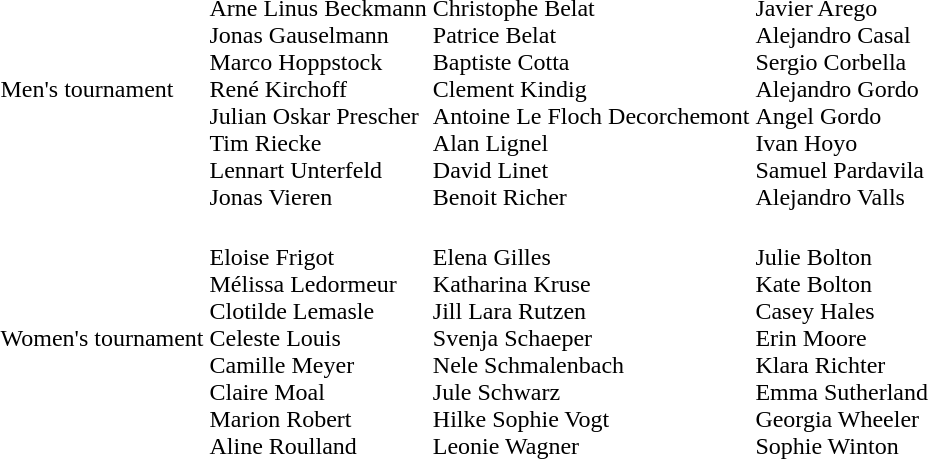<table>
<tr>
<td>Men's tournament</td>
<td nowrap><br>Arne Linus Beckmann<br>Jonas Gauselmann<br>Marco Hoppstock<br>René Kirchoff<br>Julian Oskar Prescher<br>Tim Riecke<br>Lennart Unterfeld<br>Jonas Vieren</td>
<td nowrap><br>Christophe Belat<br>Patrice Belat<br>Baptiste Cotta<br>Clement Kindig<br>Antoine Le Floch Decorchemont<br>Alan Lignel<br>David Linet<br>Benoit Richer</td>
<td nowrap><br>Javier Arego<br>Alejandro Casal<br>Sergio Corbella<br>Alejandro Gordo<br>Angel Gordo<br>Ivan Hoyo<br>Samuel Pardavila<br>Alejandro Valls</td>
</tr>
<tr>
<td nowrap>Women's tournament</td>
<td><br>Eloise Frigot<br>Mélissa Ledormeur<br>Clotilde Lemasle<br>Celeste Louis<br>Camille Meyer<br>Claire Moal<br>Marion Robert<br>Aline Roulland</td>
<td><br>Elena Gilles<br>Katharina Kruse<br>Jill Lara Rutzen<br>Svenja Schaeper<br>Nele Schmalenbach<br>Jule Schwarz<br>Hilke Sophie Vogt<br>Leonie Wagner</td>
<td nowrap><br>Julie Bolton<br>Kate Bolton<br>Casey Hales<br>Erin Moore<br>Klara Richter<br>Emma Sutherland<br>Georgia Wheeler<br>Sophie Winton</td>
</tr>
</table>
